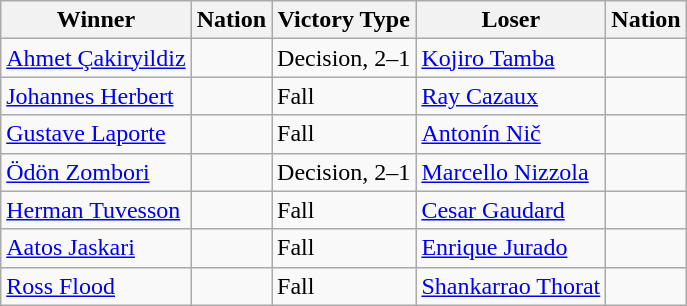<table class="wikitable sortable" style="text-align:left;">
<tr>
<th>Winner</th>
<th>Nation</th>
<th>Victory Type</th>
<th>Loser</th>
<th>Nation</th>
</tr>
<tr>
<td><a href='#'>Ahmet Çakiryildiz</a></td>
<td></td>
<td>Decision, 2–1</td>
<td><a href='#'>Kojiro Tamba</a></td>
<td></td>
</tr>
<tr>
<td><a href='#'>Johannes Herbert</a></td>
<td></td>
<td>Fall</td>
<td><a href='#'>Ray Cazaux</a></td>
<td></td>
</tr>
<tr>
<td><a href='#'>Gustave Laporte</a></td>
<td></td>
<td>Fall</td>
<td><a href='#'>Antonín Nič</a></td>
<td></td>
</tr>
<tr>
<td><a href='#'>Ödön Zombori</a></td>
<td></td>
<td>Decision, 2–1</td>
<td><a href='#'>Marcello Nizzola</a></td>
<td></td>
</tr>
<tr>
<td><a href='#'>Herman Tuvesson</a></td>
<td></td>
<td>Fall</td>
<td><a href='#'>Cesar Gaudard</a></td>
<td></td>
</tr>
<tr>
<td><a href='#'>Aatos Jaskari</a></td>
<td></td>
<td>Fall</td>
<td><a href='#'>Enrique Jurado</a></td>
<td></td>
</tr>
<tr>
<td><a href='#'>Ross Flood</a></td>
<td></td>
<td>Fall</td>
<td><a href='#'>Shankarrao Thorat</a></td>
<td></td>
</tr>
</table>
